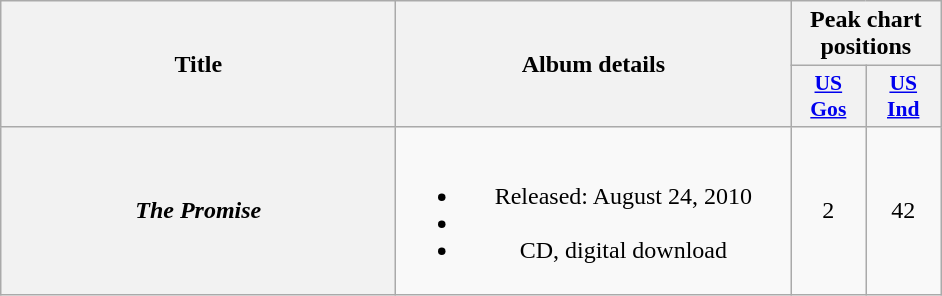<table class="wikitable plainrowheaders" style="text-align:center;">
<tr>
<th scope="col" rowspan="2" style="width:16em;">Title</th>
<th scope="col" rowspan="2" style="width:16em;">Album details</th>
<th scope="col" colspan="2">Peak chart positions</th>
</tr>
<tr>
<th style="width:3em; font-size:90%"><a href='#'>US<br>Gos</a></th>
<th style="width:3em; font-size:90%"><a href='#'>US<br>Ind</a></th>
</tr>
<tr>
<th scope="row"><em>The Promise</em></th>
<td><br><ul><li>Released: August 24, 2010</li><li></li><li>CD, digital download</li></ul></td>
<td>2</td>
<td>42</td>
</tr>
</table>
